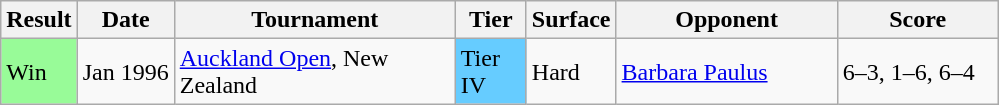<table class="sortable wikitable">
<tr>
<th>Result</th>
<th>Date</th>
<th style="width:180px">Tournament</th>
<th style="width:40px">Tier</th>
<th style="width:50px">Surface</th>
<th width=140>Opponent</th>
<th width=100>Score</th>
</tr>
<tr>
<td bgcolor="#98FB98">Win</td>
<td>Jan 1996</td>
<td><a href='#'>Auckland Open</a>, New Zealand</td>
<td style="background:#66ccff;">Tier IV</td>
<td>Hard</td>
<td> <a href='#'>Barbara Paulus</a></td>
<td>6–3, 1–6, 6–4</td>
</tr>
</table>
